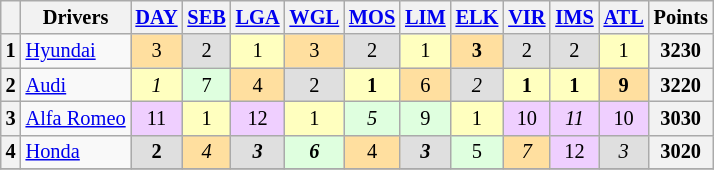<table class="wikitable" style="font-size:85%; text-align:center">
<tr>
<th></th>
<th>Drivers</th>
<th><a href='#'>DAY</a><br></th>
<th><a href='#'>SEB</a><br></th>
<th><a href='#'>LGA</a><br></th>
<th><a href='#'>WGL</a><br></th>
<th><a href='#'>MOS</a><br></th>
<th><a href='#'>LIM</a><br></th>
<th><a href='#'>ELK</a><br></th>
<th><a href='#'>VIR</a><br></th>
<th><a href='#'>IMS</a><br></th>
<th><a href='#'>ATL</a><br></th>
<th>Points</th>
</tr>
<tr>
<th>1</th>
<td align=left> <a href='#'>Hyundai</a></td>
<td style="background:#ffdf9f;">3</td>
<td style="background:#dfdfdf;">2</td>
<td style="background:#ffffbf;">1</td>
<td style="background:#ffdf9f;">3</td>
<td style="background:#dfdfdf;">2</td>
<td style="background:#ffffbf;">1</td>
<td style="background:#ffdf9f;"><strong>3</strong></td>
<td style="background:#dfdfdf;">2</td>
<td style="background:#dfdfdf;">2</td>
<td style="background:#ffffbf;">1</td>
<th>3230</th>
</tr>
<tr>
<th>2</th>
<td align=left> <a href='#'>Audi</a></td>
<td style="background:#ffffbf;"><em>1</em></td>
<td style="background:#dfffdf;">7</td>
<td style="background:#ffdf9f;">4</td>
<td style="background:#dfdfdf;">2</td>
<td style="background:#ffffbf;"><strong>1</strong></td>
<td style="background:#ffdf9f;">6</td>
<td style="background:#dfdfdf;"><em>2</em></td>
<td style="background:#ffffbf;"><strong>1</strong></td>
<td style="background:#ffffbf;"><strong>1</strong></td>
<td style="background:#ffdf9f;"><strong>9</strong></td>
<th>3220</th>
</tr>
<tr>
<th>3</th>
<td align=left> <a href='#'>Alfa Romeo</a></td>
<td style="background:#efcfff;">11</td>
<td style="background:#ffffbf;">1</td>
<td style="background:#efcfff;">12</td>
<td style="background:#ffffbf;">1</td>
<td style="background:#dfffdf;"><em>5</em></td>
<td style="background:#dfffdf;">9</td>
<td style="background:#ffffbf;">1</td>
<td style="background:#efcfff;">10</td>
<td style="background:#efcfff;"><em>11</em></td>
<td style="background:#efcfff;">10</td>
<th>3030</th>
</tr>
<tr>
<th>4</th>
<td align=left> <a href='#'>Honda</a></td>
<td style="background:#dfdfdf;"><strong>2</strong></td>
<td style="background:#ffdf9f;"><em>4</em></td>
<td style="background:#dfdfdf;"><strong><em>3</em></strong></td>
<td style="background:#dfffdf;"><strong><em>6</em></strong></td>
<td style="background:#ffdf9f;">4</td>
<td style="background:#dfdfdf;"><strong><em>3</em></strong></td>
<td style="background:#dfffdf;">5</td>
<td style="background:#ffdf9f;"><em>7</em></td>
<td style="background:#efcfff;">12</td>
<td style="background:#dfdfdf;"><em>3</em></td>
<th>3020</th>
</tr>
<tr>
</tr>
</table>
